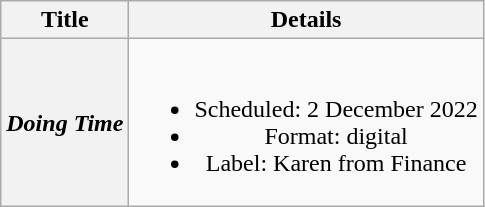<table class="wikitable plainrowheaders" style="text-align:center;" border="1">
<tr>
<th>Title</th>
<th>Details</th>
</tr>
<tr>
<th scope="row"><em>Doing Time</em></th>
<td><br><ul><li>Scheduled: 2 December 2022</li><li>Format: digital</li><li>Label: Karen from Finance</li></ul></td>
</tr>
</table>
